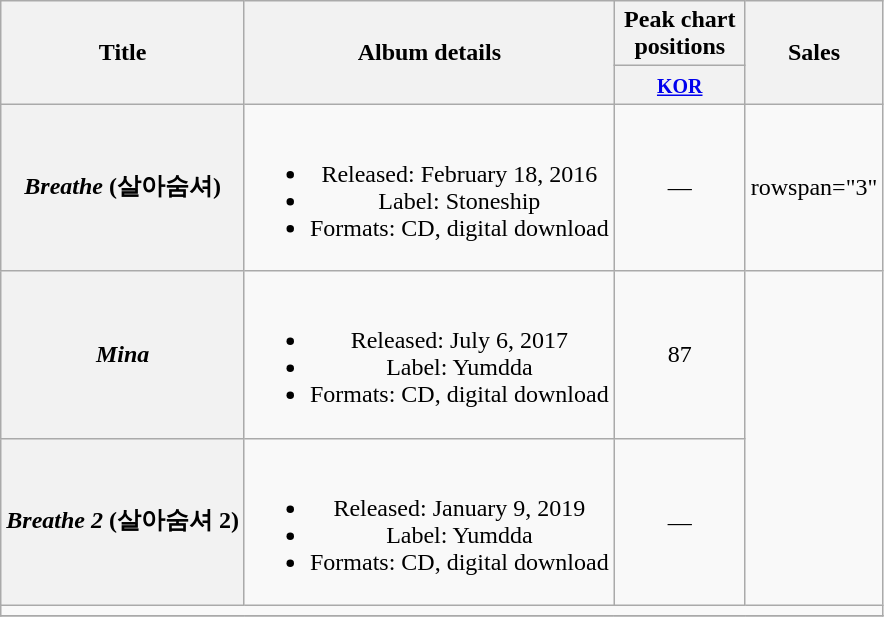<table class="wikitable plainrowheaders" style="text-align:center;">
<tr>
<th rowspan="2" scope="col">Title</th>
<th rowspan="2" scope="col">Album details</th>
<th colspan="1" scope="col" style="width:5em;">Peak chart positions</th>
<th rowspan="2" scope="col">Sales</th>
</tr>
<tr>
<th><small><a href='#'>KOR</a></small><br></th>
</tr>
<tr>
<th scope="row"><em>Breathe</em> (살아숨셔)</th>
<td><br><ul><li>Released: February 18, 2016</li><li>Label: Stoneship</li><li>Formats: CD, digital download</li></ul></td>
<td>—</td>
<td>rowspan="3" </td>
</tr>
<tr>
<th scope="row"><em>Mina</em></th>
<td><br><ul><li>Released: July 6, 2017</li><li>Label: Yumdda</li><li>Formats: CD, digital download</li></ul></td>
<td>87</td>
</tr>
<tr>
<th scope="row"><em>Breathe 2</em> (살아숨셔 2)</th>
<td><br><ul><li>Released: January 9, 2019</li><li>Label: Yumdda</li><li>Formats: CD, digital download</li></ul></td>
<td>—</td>
</tr>
<tr>
<td colspan="4"></td>
</tr>
<tr>
</tr>
</table>
